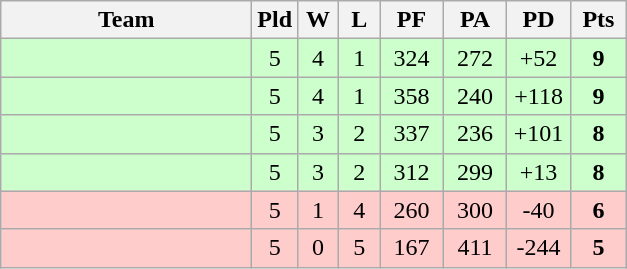<table class=wikitable style="text-align:center">
<tr>
<th width=160>Team</th>
<th width=20>Pld</th>
<th width=20>W</th>
<th width=20>L</th>
<th width=35>PF</th>
<th width=35>PA</th>
<th width=35>PD</th>
<th width=30>Pts</th>
</tr>
<tr bgcolor=#ccffcc>
<td align=left></td>
<td>5</td>
<td>4</td>
<td>1</td>
<td>324</td>
<td>272</td>
<td>+52</td>
<td><strong>9</strong></td>
</tr>
<tr bgcolor=#ccffcc>
<td align=left></td>
<td>5</td>
<td>4</td>
<td>1</td>
<td>358</td>
<td>240</td>
<td>+118</td>
<td><strong>9</strong></td>
</tr>
<tr bgcolor=#ccffcc>
<td align=left></td>
<td>5</td>
<td>3</td>
<td>2</td>
<td>337</td>
<td>236</td>
<td>+101</td>
<td><strong>8</strong></td>
</tr>
<tr bgcolor=#ccffcc>
<td align=left></td>
<td>5</td>
<td>3</td>
<td>2</td>
<td>312</td>
<td>299</td>
<td>+13</td>
<td><strong>8</strong></td>
</tr>
<tr bgcolor=#ffcccc>
<td align=left></td>
<td>5</td>
<td>1</td>
<td>4</td>
<td>260</td>
<td>300</td>
<td>-40</td>
<td><strong>6</strong></td>
</tr>
<tr bgcolor=#ffcccc>
<td align=left></td>
<td>5</td>
<td>0</td>
<td>5</td>
<td>167</td>
<td>411</td>
<td>-244</td>
<td><strong>5</strong></td>
</tr>
</table>
